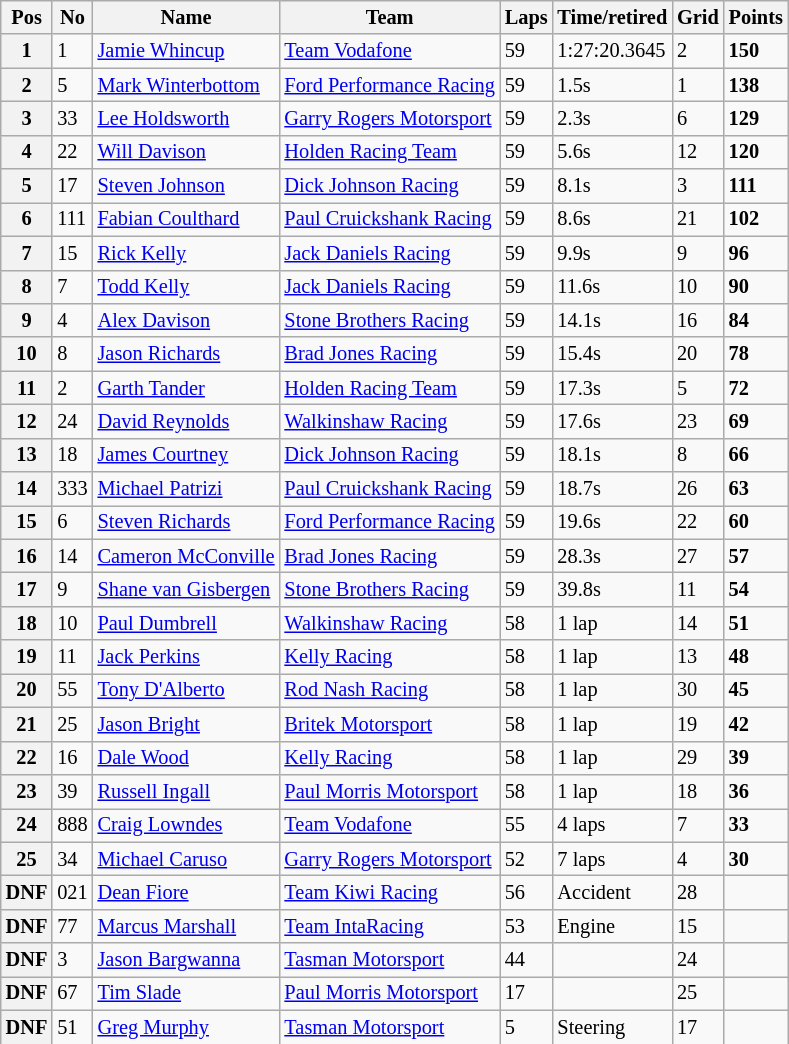<table class="wikitable" style="font-size: 85%;">
<tr>
<th>Pos</th>
<th>No</th>
<th>Name</th>
<th>Team</th>
<th>Laps</th>
<th>Time/retired</th>
<th>Grid</th>
<th>Points</th>
</tr>
<tr>
<th>1</th>
<td>1</td>
<td> <a href='#'>Jamie Whincup</a></td>
<td><a href='#'>Team Vodafone</a></td>
<td>59</td>
<td>1:27:20.3645</td>
<td>2</td>
<td><strong>150</strong></td>
</tr>
<tr>
<th>2</th>
<td>5</td>
<td> <a href='#'>Mark Winterbottom</a></td>
<td><a href='#'>Ford Performance Racing</a></td>
<td>59</td>
<td>1.5s</td>
<td>1</td>
<td><strong>138</strong></td>
</tr>
<tr>
<th>3</th>
<td>33</td>
<td> <a href='#'>Lee Holdsworth</a></td>
<td><a href='#'>Garry Rogers Motorsport</a></td>
<td>59</td>
<td>2.3s</td>
<td>6</td>
<td><strong>129</strong></td>
</tr>
<tr>
<th>4</th>
<td>22</td>
<td> <a href='#'>Will Davison</a></td>
<td><a href='#'>Holden Racing Team</a></td>
<td>59</td>
<td>5.6s</td>
<td>12</td>
<td><strong>120</strong></td>
</tr>
<tr>
<th>5</th>
<td>17</td>
<td> <a href='#'>Steven Johnson</a></td>
<td><a href='#'>Dick Johnson Racing</a></td>
<td>59</td>
<td>8.1s</td>
<td>3</td>
<td><strong>111</strong></td>
</tr>
<tr>
<th>6</th>
<td>111</td>
<td> <a href='#'>Fabian Coulthard</a></td>
<td><a href='#'>Paul Cruickshank Racing</a></td>
<td>59</td>
<td>8.6s</td>
<td>21</td>
<td><strong>102</strong></td>
</tr>
<tr>
<th>7</th>
<td>15</td>
<td> <a href='#'>Rick Kelly</a></td>
<td><a href='#'>Jack Daniels Racing</a></td>
<td>59</td>
<td>9.9s</td>
<td>9</td>
<td><strong>96</strong></td>
</tr>
<tr>
<th>8</th>
<td>7</td>
<td> <a href='#'>Todd Kelly</a></td>
<td><a href='#'>Jack Daniels Racing</a></td>
<td>59</td>
<td>11.6s</td>
<td>10</td>
<td><strong>90</strong></td>
</tr>
<tr>
<th>9</th>
<td>4</td>
<td> <a href='#'>Alex Davison</a></td>
<td><a href='#'>Stone Brothers Racing</a></td>
<td>59</td>
<td>14.1s</td>
<td>16</td>
<td><strong>84</strong></td>
</tr>
<tr>
<th>10</th>
<td>8</td>
<td> <a href='#'>Jason Richards</a></td>
<td><a href='#'>Brad Jones Racing</a></td>
<td>59</td>
<td>15.4s</td>
<td>20</td>
<td><strong>78</strong></td>
</tr>
<tr>
<th>11</th>
<td>2</td>
<td> <a href='#'>Garth Tander</a></td>
<td><a href='#'>Holden Racing Team</a></td>
<td>59</td>
<td>17.3s</td>
<td>5</td>
<td><strong>72</strong></td>
</tr>
<tr>
<th>12</th>
<td>24</td>
<td> <a href='#'>David Reynolds</a></td>
<td><a href='#'>Walkinshaw Racing</a></td>
<td>59</td>
<td>17.6s</td>
<td>23</td>
<td><strong>69</strong></td>
</tr>
<tr>
<th>13</th>
<td>18</td>
<td> <a href='#'>James Courtney</a></td>
<td><a href='#'>Dick Johnson Racing</a></td>
<td>59</td>
<td>18.1s</td>
<td>8</td>
<td><strong>66</strong></td>
</tr>
<tr>
<th>14</th>
<td>333</td>
<td> <a href='#'>Michael Patrizi</a></td>
<td><a href='#'>Paul Cruickshank Racing</a></td>
<td>59</td>
<td>18.7s</td>
<td>26</td>
<td><strong>63</strong></td>
</tr>
<tr>
<th>15</th>
<td>6</td>
<td> <a href='#'>Steven Richards</a></td>
<td><a href='#'>Ford Performance Racing</a></td>
<td>59</td>
<td>19.6s</td>
<td>22</td>
<td><strong>60</strong></td>
</tr>
<tr>
<th>16</th>
<td>14</td>
<td> <a href='#'>Cameron McConville</a></td>
<td><a href='#'>Brad Jones Racing</a></td>
<td>59</td>
<td>28.3s</td>
<td>27</td>
<td><strong>57</strong></td>
</tr>
<tr>
<th>17</th>
<td>9</td>
<td> <a href='#'>Shane van Gisbergen</a></td>
<td><a href='#'>Stone Brothers Racing</a></td>
<td>59</td>
<td>39.8s</td>
<td>11</td>
<td><strong>54</strong></td>
</tr>
<tr>
<th>18</th>
<td>10</td>
<td> <a href='#'>Paul Dumbrell</a></td>
<td><a href='#'>Walkinshaw Racing</a></td>
<td>58</td>
<td> 1 lap</td>
<td>14</td>
<td><strong>51</strong></td>
</tr>
<tr>
<th>19</th>
<td>11</td>
<td> <a href='#'>Jack Perkins</a></td>
<td><a href='#'>Kelly Racing</a></td>
<td>58</td>
<td> 1 lap</td>
<td>13</td>
<td><strong>48</strong></td>
</tr>
<tr>
<th>20</th>
<td>55</td>
<td> <a href='#'>Tony D'Alberto</a></td>
<td><a href='#'>Rod Nash Racing</a></td>
<td>58</td>
<td> 1 lap</td>
<td>30</td>
<td><strong>45</strong></td>
</tr>
<tr>
<th>21</th>
<td>25</td>
<td> <a href='#'>Jason Bright</a></td>
<td><a href='#'>Britek Motorsport</a></td>
<td>58</td>
<td> 1 lap</td>
<td>19</td>
<td><strong>42</strong></td>
</tr>
<tr>
<th>22</th>
<td>16</td>
<td> <a href='#'>Dale Wood</a></td>
<td><a href='#'>Kelly Racing</a></td>
<td>58</td>
<td> 1 lap</td>
<td>29</td>
<td><strong>39</strong></td>
</tr>
<tr>
<th>23</th>
<td>39</td>
<td> <a href='#'>Russell Ingall</a></td>
<td><a href='#'>Paul Morris Motorsport</a></td>
<td>58</td>
<td> 1 lap</td>
<td>18</td>
<td><strong>36</strong></td>
</tr>
<tr>
<th>24</th>
<td>888</td>
<td> <a href='#'>Craig Lowndes</a></td>
<td><a href='#'>Team Vodafone</a></td>
<td>55</td>
<td> 4 laps</td>
<td>7</td>
<td><strong>33</strong></td>
</tr>
<tr>
<th>25</th>
<td>34</td>
<td> <a href='#'>Michael Caruso</a></td>
<td><a href='#'>Garry Rogers Motorsport</a></td>
<td>52</td>
<td> 7 laps</td>
<td>4</td>
<td><strong>30</strong></td>
</tr>
<tr>
<th>DNF</th>
<td>021</td>
<td> <a href='#'>Dean Fiore</a></td>
<td><a href='#'>Team Kiwi Racing</a></td>
<td>56</td>
<td>Accident</td>
<td>28</td>
<td></td>
</tr>
<tr>
<th>DNF</th>
<td>77</td>
<td> <a href='#'>Marcus Marshall</a></td>
<td><a href='#'>Team IntaRacing</a></td>
<td>53</td>
<td>Engine</td>
<td>15</td>
<td></td>
</tr>
<tr>
<th>DNF</th>
<td>3</td>
<td> <a href='#'>Jason Bargwanna</a></td>
<td><a href='#'>Tasman Motorsport</a></td>
<td>44</td>
<td></td>
<td>24</td>
<td></td>
</tr>
<tr>
<th>DNF</th>
<td>67</td>
<td> <a href='#'>Tim Slade</a></td>
<td><a href='#'>Paul Morris Motorsport</a></td>
<td>17</td>
<td></td>
<td>25</td>
<td></td>
</tr>
<tr>
<th>DNF</th>
<td>51</td>
<td> <a href='#'>Greg Murphy</a></td>
<td><a href='#'>Tasman Motorsport</a></td>
<td>5</td>
<td>Steering</td>
<td>17</td>
<td></td>
</tr>
</table>
